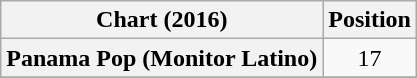<table class="wikitable plainrowheaders sortable" style="text-align:center">
<tr>
<th scope="col">Chart (2016)</th>
<th scope="col">Position</th>
</tr>
<tr>
<th scope="row">Panama Pop (Monitor Latino)</th>
<td>17</td>
</tr>
<tr>
</tr>
</table>
